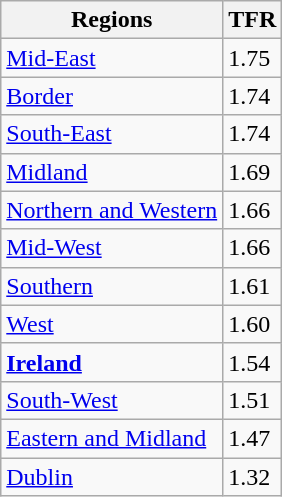<table class="wikitable sortable">
<tr>
<th>Regions</th>
<th>TFR</th>
</tr>
<tr>
<td><a href='#'>Mid-East</a></td>
<td>1.75</td>
</tr>
<tr>
<td><a href='#'>Border</a></td>
<td>1.74</td>
</tr>
<tr>
<td><a href='#'>South-East</a></td>
<td>1.74</td>
</tr>
<tr>
<td><a href='#'>Midland</a></td>
<td>1.69</td>
</tr>
<tr>
<td><a href='#'>Northern and Western</a></td>
<td>1.66</td>
</tr>
<tr>
<td><a href='#'>Mid-West</a></td>
<td>1.66</td>
</tr>
<tr>
<td><a href='#'>Southern</a></td>
<td>1.61</td>
</tr>
<tr>
<td><a href='#'>West</a></td>
<td>1.60</td>
</tr>
<tr>
<td><strong><a href='#'>Ireland</a></strong></td>
<td>1.54</td>
</tr>
<tr>
<td><a href='#'>South-West</a></td>
<td>1.51</td>
</tr>
<tr>
<td><a href='#'>Eastern and Midland</a></td>
<td>1.47</td>
</tr>
<tr>
<td><a href='#'>Dublin</a></td>
<td>1.32</td>
</tr>
</table>
